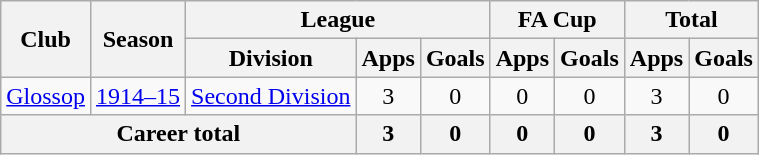<table class="wikitable" style="text-align: center;">
<tr>
<th rowspan="2">Club</th>
<th rowspan="2">Season</th>
<th colspan="3">League</th>
<th colspan="2">FA Cup</th>
<th colspan="2">Total</th>
</tr>
<tr>
<th>Division</th>
<th>Apps</th>
<th>Goals</th>
<th>Apps</th>
<th>Goals</th>
<th>Apps</th>
<th>Goals</th>
</tr>
<tr>
<td><a href='#'>Glossop</a></td>
<td><a href='#'>1914–15</a></td>
<td><a href='#'>Second Division</a></td>
<td>3</td>
<td>0</td>
<td>0</td>
<td>0</td>
<td>3</td>
<td>0</td>
</tr>
<tr>
<th colspan="3">Career total</th>
<th>3</th>
<th>0</th>
<th>0</th>
<th>0</th>
<th>3</th>
<th>0</th>
</tr>
</table>
